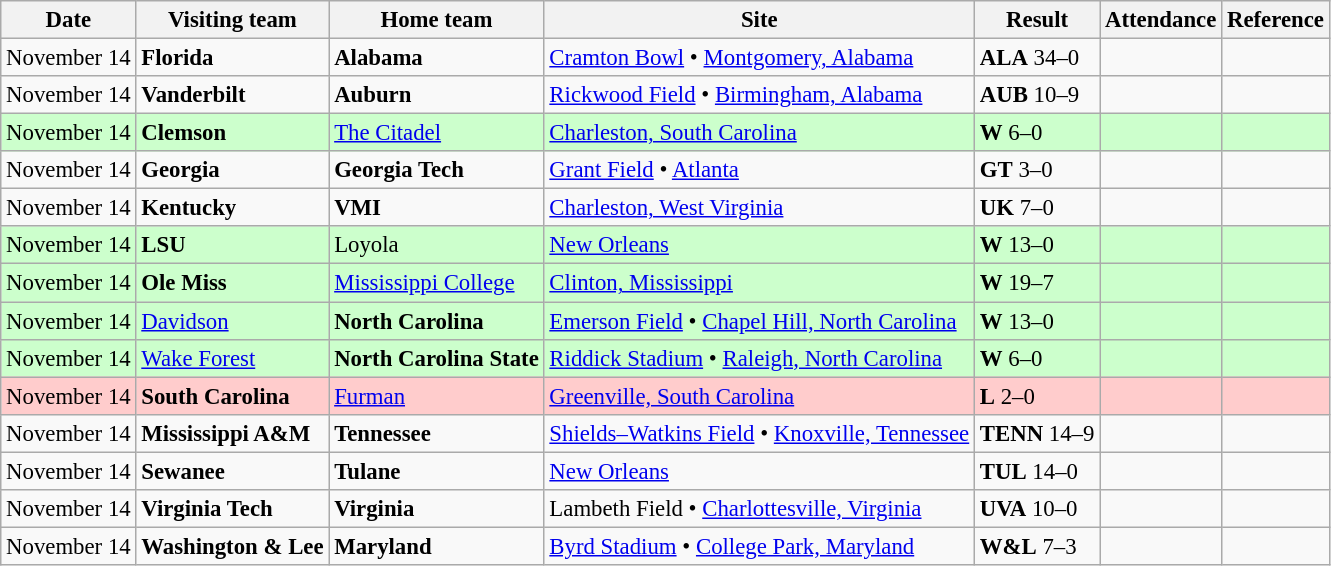<table class="wikitable" style="font-size:95%;">
<tr>
<th>Date</th>
<th>Visiting team</th>
<th>Home team</th>
<th>Site</th>
<th>Result</th>
<th>Attendance</th>
<th class="unsortable">Reference</th>
</tr>
<tr bgcolor=>
<td>November 14</td>
<td><strong>Florida</strong></td>
<td><strong>Alabama</strong></td>
<td><a href='#'>Cramton Bowl</a> • <a href='#'>Montgomery, Alabama</a></td>
<td><strong>ALA</strong> 34–0</td>
<td></td>
<td></td>
</tr>
<tr bgcolor=>
<td>November 14</td>
<td><strong>Vanderbilt</strong></td>
<td><strong>Auburn</strong></td>
<td><a href='#'>Rickwood Field</a> • <a href='#'>Birmingham, Alabama</a></td>
<td><strong>AUB</strong> 10–9</td>
<td></td>
<td></td>
</tr>
<tr bgcolor=ccffcc>
<td>November 14</td>
<td><strong>Clemson</strong></td>
<td><a href='#'>The Citadel</a></td>
<td><a href='#'>Charleston, South Carolina</a></td>
<td><strong>W</strong> 6–0</td>
<td></td>
<td></td>
</tr>
<tr bgcolor=>
<td>November 14</td>
<td><strong>Georgia</strong></td>
<td><strong>Georgia Tech</strong></td>
<td><a href='#'>Grant Field</a> • <a href='#'>Atlanta</a></td>
<td><strong>GT</strong> 3–0</td>
<td></td>
<td></td>
</tr>
<tr bgcolor=>
<td>November 14</td>
<td><strong>Kentucky</strong></td>
<td><strong>VMI</strong></td>
<td><a href='#'>Charleston, West Virginia</a></td>
<td><strong>UK</strong> 7–0</td>
<td></td>
<td></td>
</tr>
<tr bgcolor=ccffcc>
<td>November 14</td>
<td><strong>LSU</strong></td>
<td>Loyola</td>
<td><a href='#'>New Orleans</a></td>
<td><strong>W</strong> 13–0</td>
<td></td>
<td></td>
</tr>
<tr bgcolor=ccffcc>
<td>November 14</td>
<td><strong>Ole Miss</strong></td>
<td><a href='#'>Mississippi College</a></td>
<td><a href='#'>Clinton, Mississippi</a></td>
<td><strong>W</strong> 19–7</td>
<td></td>
<td></td>
</tr>
<tr bgcolor=ccffcc>
<td>November 14</td>
<td><a href='#'>Davidson</a></td>
<td><strong>North Carolina</strong></td>
<td><a href='#'>Emerson Field</a> • <a href='#'>Chapel Hill, North Carolina</a></td>
<td><strong>W</strong> 13–0</td>
<td></td>
<td></td>
</tr>
<tr bgcolor=ccffcc>
<td>November 14</td>
<td><a href='#'>Wake Forest</a></td>
<td><strong>North Carolina State</strong></td>
<td><a href='#'>Riddick Stadium</a> • <a href='#'>Raleigh, North Carolina</a></td>
<td><strong>W</strong> 6–0</td>
<td></td>
<td></td>
</tr>
<tr bgcolor=ffcccc>
<td>November 14</td>
<td><strong>South Carolina</strong></td>
<td><a href='#'>Furman</a></td>
<td><a href='#'>Greenville, South Carolina</a></td>
<td><strong>L</strong> 2–0</td>
<td></td>
<td></td>
</tr>
<tr bgcolor=>
<td>November 14</td>
<td><strong>Mississippi A&M</strong></td>
<td><strong>Tennessee</strong></td>
<td><a href='#'>Shields–Watkins Field</a> • <a href='#'>Knoxville, Tennessee</a></td>
<td><strong>TENN</strong> 14–9</td>
<td></td>
<td></td>
</tr>
<tr bgcolor=>
<td>November 14</td>
<td><strong>Sewanee</strong></td>
<td><strong>Tulane</strong></td>
<td><a href='#'>New Orleans</a></td>
<td><strong>TUL</strong> 14–0</td>
<td></td>
<td></td>
</tr>
<tr bgcolor=>
<td>November 14</td>
<td><strong>Virginia Tech</strong></td>
<td><strong>Virginia</strong></td>
<td>Lambeth Field • <a href='#'>Charlottesville, Virginia</a></td>
<td><strong>UVA</strong> 10–0</td>
<td></td>
<td></td>
</tr>
<tr bgcolor=>
<td>November 14</td>
<td><strong>Washington & Lee</strong></td>
<td><strong>Maryland</strong></td>
<td><a href='#'>Byrd Stadium</a> • <a href='#'>College Park, Maryland</a></td>
<td><strong>W&L</strong> 7–3</td>
<td></td>
<td></td>
</tr>
</table>
